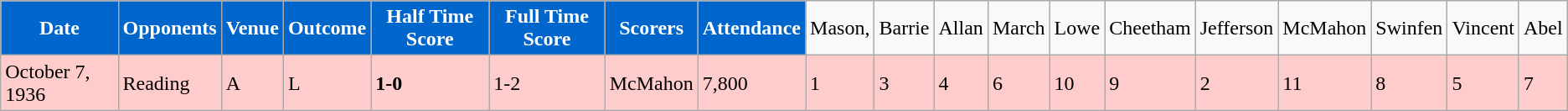<table class="wikitable">
<tr>
<th ! style="background:#0066CC; color:#FFFFFF; text-align:center;">Date</th>
<th ! style="background:#0066CC; color:#FFFFFF; text-align:center;">Opponents</th>
<th ! style="background:#0066CC; color:#FFFFFF; text-align:center;">Venue</th>
<th ! style="background:#0066CC; color:#FFFFFF; text-align:center;">Outcome</th>
<th ! style="background:#0066CC; color:#FFFFFF; text-align:center;">Half Time Score</th>
<th ! style="background:#0066CC; color:#FFFFFF; text-align:center;">Full Time Score</th>
<th ! style="background:#0066CC; color:#FFFFFF; text-align:center;">Scorers</th>
<th ! style="background:#0066CC; color:#FFFFFF; text-align:center;">Attendance</th>
<td>Mason,</td>
<td>Barrie</td>
<td>Allan</td>
<td>March</td>
<td>Lowe</td>
<td>Cheetham</td>
<td>Jefferson</td>
<td>McMahon</td>
<td>Swinfen</td>
<td>Vincent</td>
<td>Abel</td>
</tr>
<tr bgcolor="#FFCCCC">
<td>October 7, 1936</td>
<td>Reading</td>
<td>A</td>
<td>L</td>
<td><strong>1-0</strong></td>
<td>1-2</td>
<td>McMahon</td>
<td>7,800</td>
<td>1</td>
<td>3</td>
<td>4</td>
<td>6</td>
<td>10</td>
<td>9</td>
<td>2</td>
<td>11</td>
<td>8</td>
<td>5</td>
<td>7</td>
</tr>
</table>
